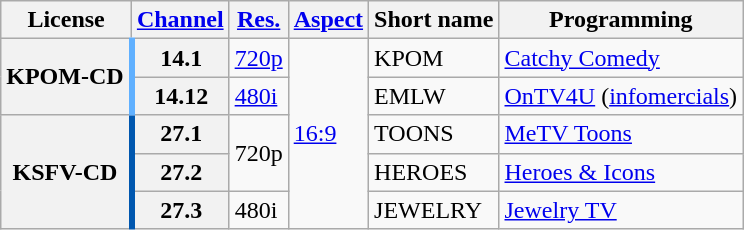<table class="wikitable">
<tr>
<th>License</th>
<th><a href='#'>Channel</a></th>
<th><a href='#'>Res.</a></th>
<th><a href='#'>Aspect</a></th>
<th>Short name</th>
<th>Programming</th>
</tr>
<tr>
<th rowspan = "2" style="border-right: 4px solid #60B0FF;">KPOM-CD</th>
<th scope = "row">14.1</th>
<td><a href='#'>720p</a></td>
<td rowspan=5><a href='#'>16:9</a></td>
<td>KPOM</td>
<td><a href='#'>Catchy Comedy</a></td>
</tr>
<tr>
<th scope = "row">14.12</th>
<td><a href='#'>480i</a></td>
<td>EMLW</td>
<td><a href='#'>OnTV4U</a> (<a href='#'>infomercials</a>)</td>
</tr>
<tr>
<th rowspan = "3" scope = "row" style="border-right: 4px solid #0057AF;">KSFV-CD</th>
<th scope = "row">27.1</th>
<td rowspan="2">720p</td>
<td>TOONS</td>
<td><a href='#'>MeTV Toons</a></td>
</tr>
<tr>
<th scope = "row">27.2</th>
<td>HEROES</td>
<td><a href='#'>Heroes & Icons</a></td>
</tr>
<tr>
<th scope = "row">27.3</th>
<td>480i</td>
<td>JEWELRY</td>
<td><a href='#'>Jewelry TV</a></td>
</tr>
</table>
